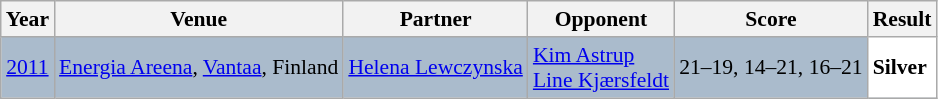<table class="sortable wikitable" style="font-size: 90%;">
<tr>
<th>Year</th>
<th>Venue</th>
<th>Partner</th>
<th>Opponent</th>
<th>Score</th>
<th>Result</th>
</tr>
<tr style="background:#AABBCC">
<td align="center"><a href='#'>2011</a></td>
<td align="left"><a href='#'>Energia Areena</a>, <a href='#'>Vantaa</a>, Finland</td>
<td align="left"> <a href='#'>Helena Lewczynska</a></td>
<td align="left"> <a href='#'>Kim Astrup</a><br> <a href='#'>Line Kjærsfeldt</a></td>
<td align="left">21–19, 14–21, 16–21</td>
<td style="text-align:left; background:white"> <strong>Silver</strong></td>
</tr>
</table>
